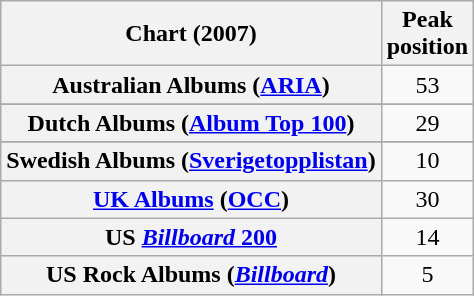<table class="wikitable sortable plainrowheaders">
<tr>
<th>Chart (2007)</th>
<th>Peak<br>position</th>
</tr>
<tr>
<th scope="row">Australian Albums (<a href='#'>ARIA</a>)</th>
<td align="center">53</td>
</tr>
<tr>
</tr>
<tr>
<th scope="row">Dutch Albums (<a href='#'>Album Top 100</a>)</th>
<td align="center">29</td>
</tr>
<tr>
</tr>
<tr>
</tr>
<tr>
</tr>
<tr>
</tr>
<tr>
</tr>
<tr>
<th scope="row">Swedish Albums (<a href='#'>Sverigetopplistan</a>)</th>
<td align="center">10</td>
</tr>
<tr>
<th scope="row"><a href='#'>UK Albums</a> (<a href='#'>OCC</a>)</th>
<td align="center">30</td>
</tr>
<tr>
<th scope="row">US <a href='#'><em>Billboard</em> 200</a></th>
<td align="center">14</td>
</tr>
<tr>
<th scope="row">US Rock Albums (<em><a href='#'>Billboard</a></em>)</th>
<td align="center">5</td>
</tr>
</table>
